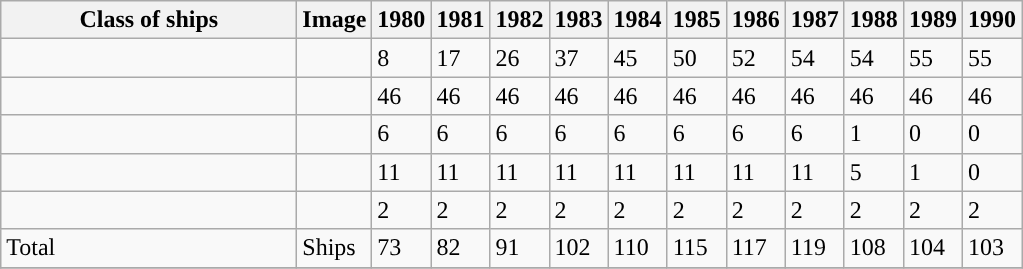<table class="wikitable sortable collapsible collapsed">
<tr>
<th style="width:29%;">Class of ships</th>
<th>Image</th>
<th>1980</th>
<th>1981</th>
<th>1982</th>
<th>1983</th>
<th>1984</th>
<th>1985</th>
<th>1986</th>
<th>1987</th>
<th>1988</th>
<th>1989</th>
<th>1990</th>
</tr>
<tr valign="top">
<td></td>
<td></td>
<td>8</td>
<td>17</td>
<td>26</td>
<td>37</td>
<td>45</td>
<td>50</td>
<td>52</td>
<td>54</td>
<td>54</td>
<td>55</td>
<td>55</td>
</tr>
<tr valign="top">
<td></td>
<td></td>
<td>46</td>
<td>46</td>
<td>46</td>
<td>46</td>
<td>46</td>
<td>46</td>
<td>46</td>
<td>46</td>
<td>46</td>
<td>46</td>
<td>46</td>
</tr>
<tr valign="top">
<td></td>
<td></td>
<td>6</td>
<td>6</td>
<td>6</td>
<td>6</td>
<td>6</td>
<td>6</td>
<td>6</td>
<td>6</td>
<td>1</td>
<td>0</td>
<td>0</td>
</tr>
<tr valign="top">
<td></td>
<td></td>
<td>11</td>
<td>11</td>
<td>11</td>
<td>11</td>
<td>11</td>
<td>11</td>
<td>11</td>
<td>11</td>
<td>5</td>
<td>1</td>
<td>0</td>
</tr>
<tr valign="top">
<td></td>
<td></td>
<td>2</td>
<td>2</td>
<td>2</td>
<td>2</td>
<td>2</td>
<td>2</td>
<td>2</td>
<td>2</td>
<td>2</td>
<td>2</td>
<td>2</td>
</tr>
<tr valign="top">
<td>Total</td>
<td>Ships</td>
<td>73</td>
<td>82</td>
<td>91</td>
<td>102</td>
<td>110</td>
<td>115</td>
<td>117</td>
<td>119</td>
<td>108</td>
<td>104</td>
<td>103</td>
</tr>
<tr>
</tr>
</table>
